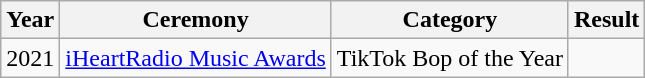<table class="wikitable">
<tr>
<th>Year</th>
<th>Ceremony</th>
<th>Category</th>
<th>Result</th>
</tr>
<tr>
<td>2021</td>
<td><a href='#'>iHeartRadio Music Awards</a></td>
<td>TikTok Bop of the Year</td>
<td></td>
</tr>
</table>
